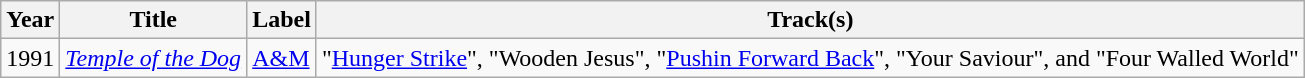<table class="wikitable">
<tr>
<th><strong>Year</strong></th>
<th><strong>Title</strong></th>
<th><strong>Label</strong></th>
<th><strong>Track(s)</strong></th>
</tr>
<tr>
<td>1991</td>
<td><em><a href='#'>Temple of the Dog</a></em></td>
<td><a href='#'>A&M</a></td>
<td>"<a href='#'>Hunger Strike</a>", "Wooden Jesus", "<a href='#'>Pushin Forward Back</a>", "Your Saviour", and "Four Walled World"</td>
</tr>
</table>
